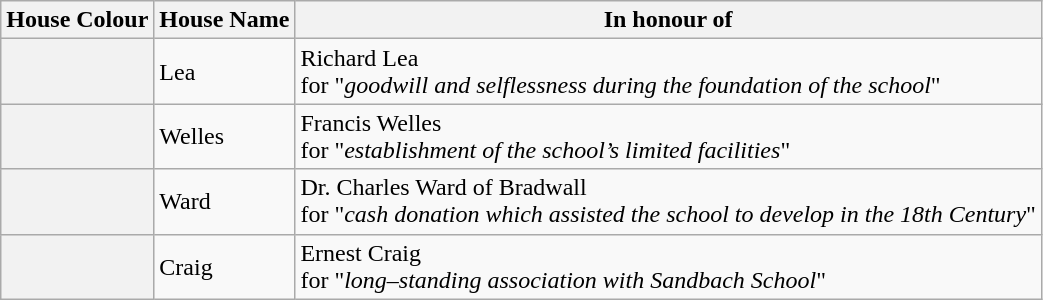<table class="wikitable sortable plainrowheaders">
<tr>
<th scope="col">House Colour</th>
<th scope="col">House Name</th>
<th scope="col">In honour of</th>
</tr>
<tr>
<th></th>
<td>Lea</td>
<td>Richard Lea <br> for "<em>goodwill and selflessness during the foundation of the school</em>"</td>
</tr>
<tr>
<th></th>
<td>Welles</td>
<td>Francis Welles <br> for "<em>establishment of the school’s limited facilities</em>"</td>
</tr>
<tr>
<th></th>
<td>Ward</td>
<td>Dr. Charles Ward of Bradwall <br> for "<em>cash donation which assisted the school to develop in the 18th Century</em>"</td>
</tr>
<tr>
<th></th>
<td>Craig</td>
<td>Ernest Craig <br> for "<em>long–standing association with Sandbach School</em>"</td>
</tr>
</table>
